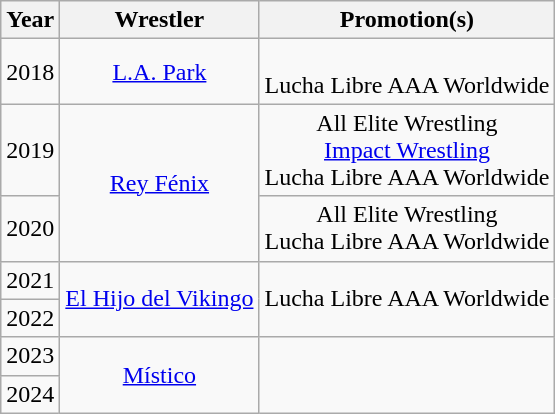<table class="wikitable sortable" style="text-align: center">
<tr>
<th>Year</th>
<th>Wrestler</th>
<th>Promotion(s)</th>
</tr>
<tr>
<td>2018</td>
<td><a href='#'>L.A. Park</a></td>
<td><br>Lucha Libre AAA Worldwide</td>
</tr>
<tr>
<td>2019</td>
<td rowspan=2><a href='#'>Rey Fénix</a></td>
<td>All Elite Wrestling<br><a href='#'>Impact Wrestling</a><br>Lucha Libre AAA Worldwide</td>
</tr>
<tr>
<td>2020</td>
<td>All Elite Wrestling<br>Lucha Libre AAA Worldwide</td>
</tr>
<tr>
<td>2021</td>
<td rowspan=2><a href='#'>El Hijo del Vikingo</a></td>
<td rowspan=2>Lucha Libre AAA Worldwide</td>
</tr>
<tr>
<td>2022</td>
</tr>
<tr>
<td>2023</td>
<td rowspan="2"><a href='#'>Místico</a></td>
<td rowspan="2"></td>
</tr>
<tr>
<td>2024</td>
</tr>
</table>
